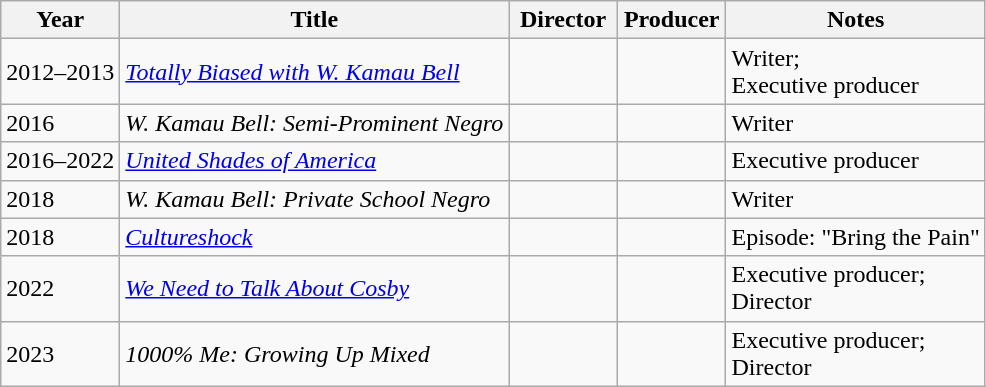<table class="wikitable">
<tr>
<th>Year</th>
<th>Title</th>
<th width=65>Director</th>
<th width=65>Producer</th>
<th>Notes</th>
</tr>
<tr>
<td>2012–2013</td>
<td><em><a href='#'>Totally Biased with W. Kamau Bell</a></em></td>
<td></td>
<td></td>
<td>Writer;<br>Executive producer</td>
</tr>
<tr>
<td>2016</td>
<td><em>W. Kamau Bell: Semi-Prominent Negro</em></td>
<td></td>
<td></td>
<td>Writer</td>
</tr>
<tr>
<td>2016–2022</td>
<td><em><a href='#'>United Shades of America</a></em></td>
<td></td>
<td></td>
<td>Executive producer</td>
</tr>
<tr>
<td>2018</td>
<td><em>W. Kamau Bell: Private School Negro</em></td>
<td></td>
<td></td>
<td>Writer</td>
</tr>
<tr>
<td>2018</td>
<td><em><a href='#'>Cultureshock</a></em></td>
<td></td>
<td></td>
<td>Episode: "Bring the Pain"</td>
</tr>
<tr>
<td>2022</td>
<td><em><a href='#'>We Need to Talk About Cosby</a></em></td>
<td></td>
<td></td>
<td>Executive producer;<br>Director</td>
</tr>
<tr>
<td>2023</td>
<td><em>1000% Me: Growing Up Mixed</em></td>
<td></td>
<td></td>
<td>Executive producer;<br>Director</td>
</tr>
</table>
